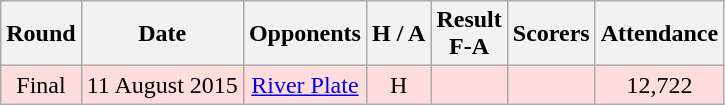<table class="wikitable" style="text-align:center">
<tr>
<th>Round</th>
<th>Date</th>
<th>Opponents</th>
<th>H / A</th>
<th>Result<br>F-A</th>
<th>Scorers</th>
<th>Attendance</th>
</tr>
<tr bgcolor="#ffdddd">
<td>Final</td>
<td>11 August 2015</td>
<td><a href='#'>River Plate</a></td>
<td>H</td>
<td></td>
<td></td>
<td>12,722</td>
</tr>
</table>
